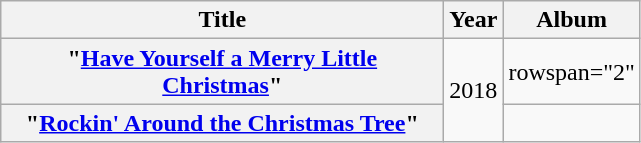<table class="wikitable plainrowheaders" style="text-align:center;">
<tr>
<th scope="col" style="width:18em;">Title</th>
<th scope="col" style="width:1em;">Year</th>
<th scope="col">Album</th>
</tr>
<tr>
<th scope="row">"<a href='#'>Have Yourself a Merry Little Christmas</a>"</th>
<td rowspan="2">2018</td>
<td>rowspan="2" </td>
</tr>
<tr>
<th scope="row">"<a href='#'>Rockin' Around the Christmas Tree</a>"</th>
</tr>
</table>
